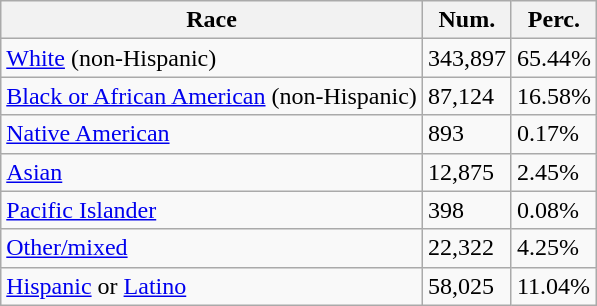<table class="wikitable">
<tr>
<th>Race</th>
<th>Num.</th>
<th>Perc.</th>
</tr>
<tr>
<td><a href='#'>White</a> (non-Hispanic)</td>
<td>343,897</td>
<td>65.44%</td>
</tr>
<tr>
<td><a href='#'>Black or African American</a> (non-Hispanic)</td>
<td>87,124</td>
<td>16.58%</td>
</tr>
<tr>
<td><a href='#'>Native American</a></td>
<td>893</td>
<td>0.17%</td>
</tr>
<tr>
<td><a href='#'>Asian</a></td>
<td>12,875</td>
<td>2.45%</td>
</tr>
<tr>
<td><a href='#'>Pacific Islander</a></td>
<td>398</td>
<td>0.08%</td>
</tr>
<tr>
<td><a href='#'>Other/mixed</a></td>
<td>22,322</td>
<td>4.25%</td>
</tr>
<tr>
<td><a href='#'>Hispanic</a> or <a href='#'>Latino</a></td>
<td>58,025</td>
<td>11.04%</td>
</tr>
</table>
